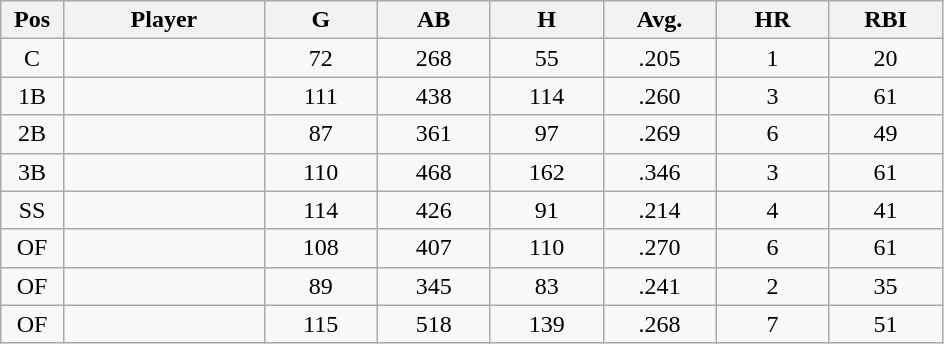<table class="wikitable sortable">
<tr>
<th bgcolor="#DDDDFF" width="5%">Pos</th>
<th bgcolor="#DDDDFF" width="16%">Player</th>
<th bgcolor="#DDDDFF" width="9%">G</th>
<th bgcolor="#DDDDFF" width="9%">AB</th>
<th bgcolor="#DDDDFF" width="9%">H</th>
<th bgcolor="#DDDDFF" width="9%">Avg.</th>
<th bgcolor="#DDDDFF" width="9%">HR</th>
<th bgcolor="#DDDDFF" width="9%">RBI</th>
</tr>
<tr align="center">
<td>C</td>
<td></td>
<td>72</td>
<td>268</td>
<td>55</td>
<td>.205</td>
<td>1</td>
<td>20</td>
</tr>
<tr align="center">
<td>1B</td>
<td></td>
<td>111</td>
<td>438</td>
<td>114</td>
<td>.260</td>
<td>3</td>
<td>61</td>
</tr>
<tr align="center">
<td>2B</td>
<td></td>
<td>87</td>
<td>361</td>
<td>97</td>
<td>.269</td>
<td>6</td>
<td>49</td>
</tr>
<tr align="center">
<td>3B</td>
<td></td>
<td>110</td>
<td>468</td>
<td>162</td>
<td>.346</td>
<td>3</td>
<td>61</td>
</tr>
<tr align="center">
<td>SS</td>
<td></td>
<td>114</td>
<td>426</td>
<td>91</td>
<td>.214</td>
<td>4</td>
<td>41</td>
</tr>
<tr align="center">
<td>OF</td>
<td></td>
<td>108</td>
<td>407</td>
<td>110</td>
<td>.270</td>
<td>6</td>
<td>61</td>
</tr>
<tr align="center">
<td>OF</td>
<td></td>
<td>89</td>
<td>345</td>
<td>83</td>
<td>.241</td>
<td>2</td>
<td>35</td>
</tr>
<tr align="center">
<td>OF</td>
<td></td>
<td>115</td>
<td>518</td>
<td>139</td>
<td>.268</td>
<td>7</td>
<td>51</td>
</tr>
</table>
